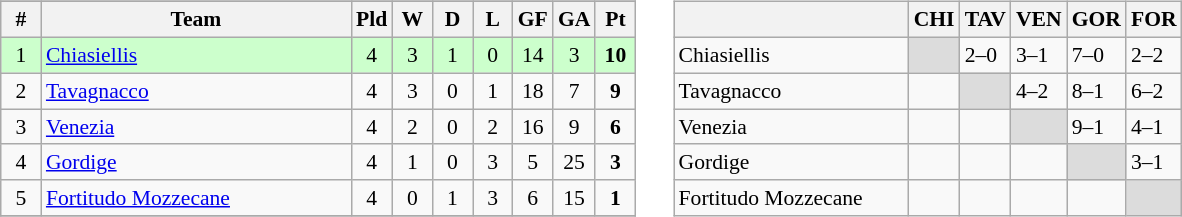<table style="font-size:90%" cellpadding="4">
<tr valign="top">
<td><br><table class=wikitable>
<tr align=center>
</tr>
<tr>
<th width=20>#</th>
<th width=200>Team</th>
<th width=20>Pld</th>
<th width=20>W</th>
<th width=20>D</th>
<th width=20>L</th>
<th width=20>GF</th>
<th width=20>GA</th>
<th width=20>Pt</th>
</tr>
<tr style="background:#cfc;" align=center>
<td>1</td>
<td align="left"><a href='#'>Chiasiellis</a></td>
<td>4</td>
<td>3</td>
<td>1</td>
<td>0</td>
<td>14</td>
<td>3</td>
<td><strong>10</strong></td>
</tr>
<tr align=center>
<td>2</td>
<td align="left"><a href='#'>Tavagnacco</a></td>
<td>4</td>
<td>3</td>
<td>0</td>
<td>1</td>
<td>18</td>
<td>7</td>
<td><strong>9</strong></td>
</tr>
<tr align=center>
<td>3</td>
<td align="left"><a href='#'>Venezia</a></td>
<td>4</td>
<td>2</td>
<td>0</td>
<td>2</td>
<td>16</td>
<td>9</td>
<td><strong>6</strong></td>
</tr>
<tr align=center>
<td>4</td>
<td align="left"><a href='#'>Gordige</a></td>
<td>4</td>
<td>1</td>
<td>0</td>
<td>3</td>
<td>5</td>
<td>25</td>
<td><strong>3</strong></td>
</tr>
<tr align=center>
<td>5</td>
<td align="left"><a href='#'>Fortitudo Mozzecane</a></td>
<td>4</td>
<td>0</td>
<td>1</td>
<td>3</td>
<td>6</td>
<td>15</td>
<td><strong>1</strong></td>
</tr>
<tr>
</tr>
</table>
</td>
<td><br><table class="wikitable">
<tr>
<th></th>
<th>CHI</th>
<th>TAV</th>
<th>VEN</th>
<th>GOR</th>
<th>FOR</th>
</tr>
<tr>
<td width=150>Chiasiellis</td>
<td bgcolor="#DCDCDC"></td>
<td>2–0</td>
<td>3–1</td>
<td>7–0</td>
<td>2–2</td>
</tr>
<tr>
<td width=150>Tavagnacco</td>
<td></td>
<td bgcolor="#DCDCDC"></td>
<td>4–2</td>
<td>8–1</td>
<td>6–2</td>
</tr>
<tr>
<td width=150>Venezia</td>
<td></td>
<td></td>
<td bgcolor="#DCDCDC"></td>
<td>9–1</td>
<td>4–1</td>
</tr>
<tr>
<td width=150>Gordige</td>
<td></td>
<td></td>
<td></td>
<td bgcolor="#DCDCDC"></td>
<td>3–1</td>
</tr>
<tr>
<td width=150>Fortitudo Mozzecane</td>
<td></td>
<td></td>
<td></td>
<td></td>
<td bgcolor="#DCDCDC"></td>
</tr>
</table>
</td>
</tr>
</table>
